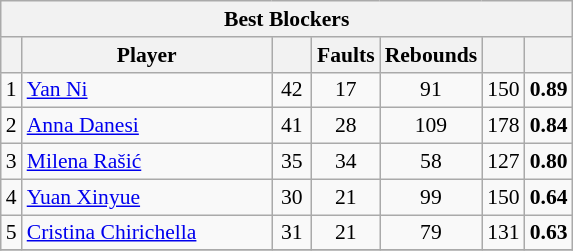<table class="wikitable sortable" style=font-size:90%>
<tr>
<th colspan=7>Best Blockers</th>
</tr>
<tr>
<th></th>
<th width=160>Player</th>
<th width=20></th>
<th width=20>Faults</th>
<th width=20>Rebounds</th>
<th width=20></th>
<th width=20></th>
</tr>
<tr>
<td align=center>1</td>
<td> <a href='#'>Yan Ni</a></td>
<td align=center>42</td>
<td align=center>17</td>
<td align=center>91</td>
<td align=center>150</td>
<td align=center><strong>0.89</strong></td>
</tr>
<tr>
<td align=center>2</td>
<td> <a href='#'>Anna Danesi</a></td>
<td align=center>41</td>
<td align=center>28</td>
<td align=center>109</td>
<td align=center>178</td>
<td align=center><strong>0.84</strong></td>
</tr>
<tr>
<td align=center>3</td>
<td> <a href='#'>Milena Rašić</a></td>
<td align=center>35</td>
<td align=center>34</td>
<td align=center>58</td>
<td align=center>127</td>
<td align=center><strong>0.80</strong></td>
</tr>
<tr>
<td align=center>4</td>
<td> <a href='#'>Yuan Xinyue</a></td>
<td align=center>30</td>
<td align=center>21</td>
<td align=center>99</td>
<td align=center>150</td>
<td align=center><strong>0.64</strong></td>
</tr>
<tr>
<td align=center>5</td>
<td> <a href='#'>Cristina Chirichella</a></td>
<td align=center>31</td>
<td align=center>21</td>
<td align=center>79</td>
<td align=center>131</td>
<td align=center><strong>0.63</strong></td>
</tr>
<tr>
</tr>
</table>
